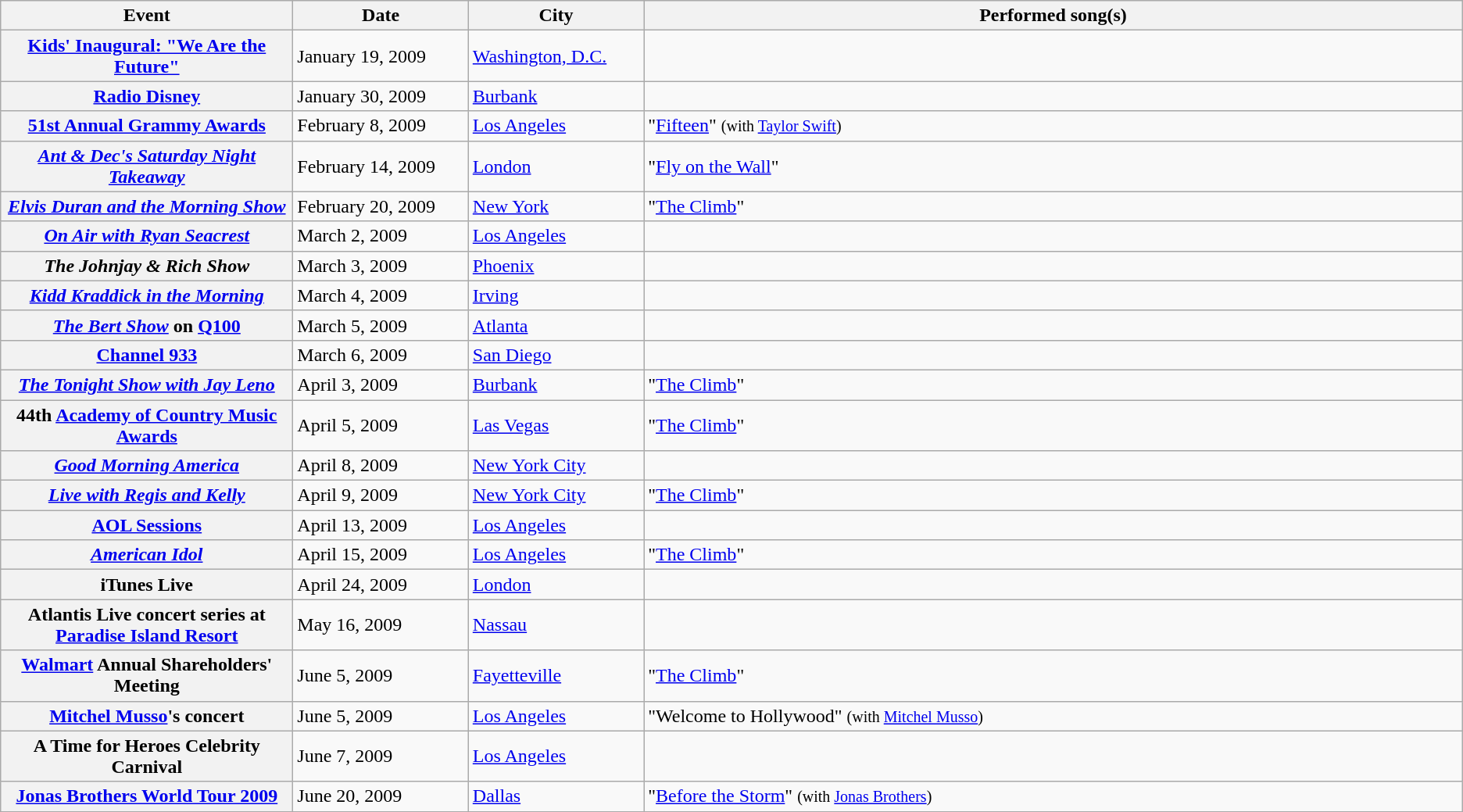<table class="wikitable sortable plainrowheaders">
<tr>
<th style="width:20%;">Event</th>
<th style="width:12%;">Date</th>
<th style="width:12%;">City</th>
<th>Performed song(s)</th>
</tr>
<tr>
<th scope="row"><a href='#'>Kids' Inaugural: "We Are the Future"</a></th>
<td>January 19, 2009</td>
<td><a href='#'>Washington, D.C.</a></td>
<td></td>
</tr>
<tr>
<th scope="row"><a href='#'>Radio Disney</a></th>
<td>January 30, 2009</td>
<td><a href='#'>Burbank</a></td>
<td></td>
</tr>
<tr>
<th scope="row"><a href='#'>51st Annual Grammy Awards</a></th>
<td>February 8, 2009</td>
<td><a href='#'>Los Angeles</a></td>
<td>"<a href='#'>Fifteen</a>" <small>(with <a href='#'>Taylor Swift</a>)</small></td>
</tr>
<tr>
<th scope="row"><em><a href='#'>Ant & Dec's Saturday Night Takeaway</a></em></th>
<td>February 14, 2009</td>
<td><a href='#'>London</a></td>
<td>"<a href='#'>Fly on the Wall</a>"</td>
</tr>
<tr>
<th scope="row"><em><a href='#'>Elvis Duran and the Morning Show</a></em></th>
<td>February 20, 2009</td>
<td><a href='#'>New York</a></td>
<td>"<a href='#'>The Climb</a>"</td>
</tr>
<tr>
<th scope="row"><em><a href='#'>On Air with Ryan Seacrest</a></em></th>
<td>March 2, 2009</td>
<td><a href='#'>Los Angeles</a></td>
<td></td>
</tr>
<tr>
<th scope="row"><em>The Johnjay & Rich Show</em></th>
<td>March 3, 2009</td>
<td><a href='#'>Phoenix</a></td>
<td></td>
</tr>
<tr>
<th scope="row"><em><a href='#'>Kidd Kraddick in the Morning</a></em></th>
<td>March 4, 2009</td>
<td><a href='#'>Irving</a></td>
<td></td>
</tr>
<tr>
<th scope="row"><em><a href='#'>The Bert Show</a></em> on <a href='#'>Q100</a></th>
<td>March 5, 2009</td>
<td><a href='#'>Atlanta</a></td>
<td></td>
</tr>
<tr>
<th scope="row"><a href='#'>Channel 933</a></th>
<td>March 6, 2009</td>
<td><a href='#'>San Diego</a></td>
<td></td>
</tr>
<tr>
<th scope="row"><em><a href='#'>The Tonight Show with Jay Leno</a></em></th>
<td>April 3, 2009</td>
<td><a href='#'>Burbank</a></td>
<td>"<a href='#'>The Climb</a>"</td>
</tr>
<tr>
<th scope="row">44th <a href='#'>Academy of Country Music Awards</a></th>
<td>April 5, 2009</td>
<td><a href='#'>Las Vegas</a></td>
<td>"<a href='#'>The Climb</a>"</td>
</tr>
<tr>
<th scope="row"><em><a href='#'>Good Morning America</a></em></th>
<td>April 8, 2009</td>
<td><a href='#'>New York City</a></td>
<td></td>
</tr>
<tr>
<th scope="row"><em><a href='#'>Live with Regis and Kelly</a></em></th>
<td>April 9, 2009</td>
<td><a href='#'>New York City</a></td>
<td>"<a href='#'>The Climb</a>"</td>
</tr>
<tr>
<th scope="row"><a href='#'>AOL Sessions</a></th>
<td>April 13, 2009</td>
<td><a href='#'>Los Angeles</a></td>
<td></td>
</tr>
<tr>
<th scope="row"><em><a href='#'>American Idol</a></em></th>
<td>April 15, 2009</td>
<td><a href='#'>Los Angeles</a></td>
<td>"<a href='#'>The Climb</a>"</td>
</tr>
<tr>
<th scope="row">iTunes Live</th>
<td>April 24, 2009</td>
<td><a href='#'>London</a></td>
<td></td>
</tr>
<tr>
<th scope="row">Atlantis Live concert series at <a href='#'>Paradise Island Resort</a></th>
<td>May 16, 2009</td>
<td><a href='#'>Nassau</a></td>
<td></td>
</tr>
<tr>
<th scope="row"><a href='#'>Walmart</a> Annual Shareholders' Meeting</th>
<td>June 5, 2009</td>
<td><a href='#'>Fayetteville</a></td>
<td>"<a href='#'>The Climb</a>"</td>
</tr>
<tr>
<th scope="row"><a href='#'>Mitchel Musso</a>'s concert</th>
<td>June 5, 2009</td>
<td><a href='#'>Los Angeles</a></td>
<td>"Welcome to Hollywood" <small>(with <a href='#'>Mitchel Musso</a>)</small></td>
</tr>
<tr>
<th scope="row">A Time for Heroes Celebrity Carnival</th>
<td>June 7, 2009</td>
<td><a href='#'>Los Angeles</a></td>
<td></td>
</tr>
<tr>
<th scope="row"><a href='#'>Jonas Brothers World Tour 2009</a></th>
<td>June 20, 2009</td>
<td><a href='#'>Dallas</a></td>
<td>"<a href='#'>Before the Storm</a>" <small>(with <a href='#'>Jonas Brothers</a>)</small></td>
</tr>
</table>
